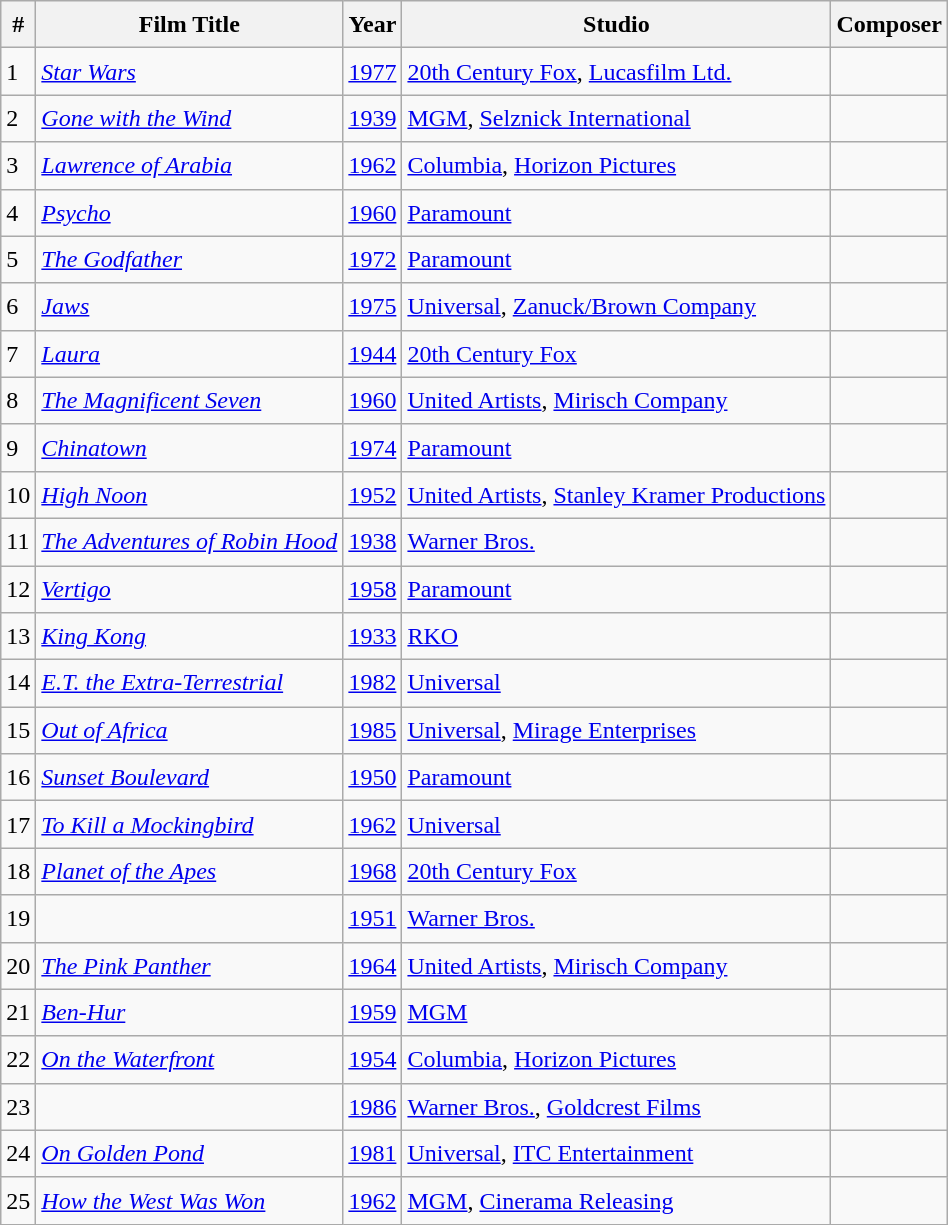<table class="wikitable sortable" style="font-size:1.00em; line-height:1.5em;">
<tr>
<th>#</th>
<th>Film Title</th>
<th>Year</th>
<th>Studio</th>
<th>Composer</th>
</tr>
<tr>
<td>1</td>
<td><em><a href='#'>Star Wars</a></em></td>
<td><a href='#'>1977</a></td>
<td><a href='#'>20th Century Fox</a>, <a href='#'>Lucasfilm Ltd.</a></td>
<td></td>
</tr>
<tr>
<td>2</td>
<td><em><a href='#'>Gone with the Wind</a></em></td>
<td><a href='#'>1939</a></td>
<td><a href='#'>MGM</a>, <a href='#'>Selznick International</a></td>
<td></td>
</tr>
<tr>
<td>3</td>
<td><em><a href='#'>Lawrence of Arabia</a></em></td>
<td><a href='#'>1962</a></td>
<td><a href='#'>Columbia</a>, <a href='#'>Horizon Pictures</a></td>
<td></td>
</tr>
<tr>
<td>4</td>
<td><em><a href='#'>Psycho</a></em></td>
<td><a href='#'>1960</a></td>
<td><a href='#'>Paramount</a></td>
<td></td>
</tr>
<tr>
<td>5</td>
<td><em><a href='#'>The Godfather</a></em></td>
<td><a href='#'>1972</a></td>
<td><a href='#'>Paramount</a></td>
<td></td>
</tr>
<tr>
<td>6</td>
<td><em><a href='#'>Jaws</a></em></td>
<td><a href='#'>1975</a></td>
<td><a href='#'>Universal</a>, <a href='#'>Zanuck/Brown Company</a></td>
<td></td>
</tr>
<tr>
<td>7</td>
<td><em><a href='#'>Laura</a></em></td>
<td><a href='#'>1944</a></td>
<td><a href='#'>20th Century Fox</a></td>
<td></td>
</tr>
<tr>
<td>8</td>
<td><em><a href='#'>The Magnificent Seven</a></em></td>
<td><a href='#'>1960</a></td>
<td><a href='#'>United Artists</a>, <a href='#'>Mirisch Company</a></td>
<td></td>
</tr>
<tr>
<td>9</td>
<td><em><a href='#'>Chinatown</a></em></td>
<td><a href='#'>1974</a></td>
<td><a href='#'>Paramount</a></td>
<td></td>
</tr>
<tr>
<td>10</td>
<td><em><a href='#'>High Noon</a></em></td>
<td><a href='#'>1952</a></td>
<td><a href='#'>United Artists</a>, <a href='#'>Stanley Kramer Productions</a></td>
<td></td>
</tr>
<tr>
<td>11</td>
<td><em><a href='#'>The Adventures of Robin Hood</a></em></td>
<td><a href='#'>1938</a></td>
<td><a href='#'>Warner Bros.</a></td>
<td></td>
</tr>
<tr>
<td>12</td>
<td><em><a href='#'>Vertigo</a></em></td>
<td><a href='#'>1958</a></td>
<td><a href='#'>Paramount</a></td>
<td></td>
</tr>
<tr>
<td>13</td>
<td><em><a href='#'>King Kong</a></em></td>
<td><a href='#'>1933</a></td>
<td><a href='#'>RKO</a></td>
<td></td>
</tr>
<tr>
<td>14</td>
<td><em><a href='#'>E.T. the Extra-Terrestrial</a></em></td>
<td><a href='#'>1982</a></td>
<td><a href='#'>Universal</a></td>
<td></td>
</tr>
<tr>
<td>15</td>
<td><em><a href='#'>Out of Africa</a></em></td>
<td><a href='#'>1985</a></td>
<td><a href='#'>Universal</a>, <a href='#'>Mirage Enterprises</a></td>
<td></td>
</tr>
<tr>
<td>16</td>
<td><em><a href='#'>Sunset Boulevard</a></em></td>
<td><a href='#'>1950</a></td>
<td><a href='#'>Paramount</a></td>
<td></td>
</tr>
<tr>
<td>17</td>
<td><em><a href='#'>To Kill a Mockingbird</a></em></td>
<td><a href='#'>1962</a></td>
<td><a href='#'>Universal</a></td>
<td></td>
</tr>
<tr>
<td>18</td>
<td><em><a href='#'>Planet of the Apes</a></em></td>
<td><a href='#'>1968</a></td>
<td><a href='#'>20th Century Fox</a></td>
<td></td>
</tr>
<tr>
<td>19</td>
<td><em></em></td>
<td><a href='#'>1951</a></td>
<td><a href='#'>Warner Bros.</a></td>
<td></td>
</tr>
<tr>
<td>20</td>
<td><em><a href='#'>The Pink Panther</a></em></td>
<td><a href='#'>1964</a></td>
<td><a href='#'>United Artists</a>, <a href='#'>Mirisch Company</a></td>
<td></td>
</tr>
<tr>
<td>21</td>
<td><em><a href='#'>Ben-Hur</a></em></td>
<td><a href='#'>1959</a></td>
<td><a href='#'>MGM</a></td>
<td></td>
</tr>
<tr>
<td>22</td>
<td><em><a href='#'>On the Waterfront</a></em></td>
<td><a href='#'>1954</a></td>
<td><a href='#'>Columbia</a>, <a href='#'>Horizon Pictures</a></td>
<td></td>
</tr>
<tr>
<td>23</td>
<td><em></em></td>
<td><a href='#'>1986</a></td>
<td><a href='#'>Warner Bros.</a>, <a href='#'>Goldcrest Films</a></td>
<td></td>
</tr>
<tr>
<td>24</td>
<td><em><a href='#'>On Golden Pond</a></em></td>
<td><a href='#'>1981</a></td>
<td><a href='#'>Universal</a>, <a href='#'>ITC Entertainment</a></td>
<td></td>
</tr>
<tr>
<td>25</td>
<td><em><a href='#'>How the West Was Won</a></em></td>
<td><a href='#'>1962</a></td>
<td><a href='#'>MGM</a>, <a href='#'>Cinerama Releasing</a></td>
<td></td>
</tr>
</table>
